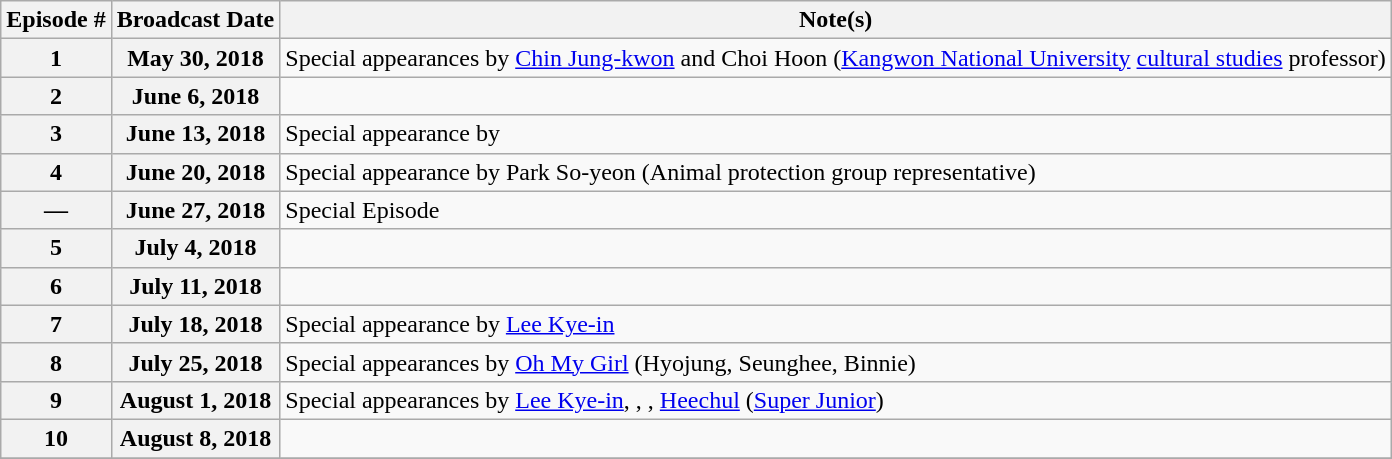<table Class ="wikitable sortable">
<tr>
<th>Episode #</th>
<th>Broadcast Date</th>
<th>Note(s)</th>
</tr>
<tr>
<th>1</th>
<th>May 30, 2018</th>
<td>Special appearances by <a href='#'>Chin Jung-kwon</a> and Choi Hoon (<a href='#'>Kangwon National University</a> <a href='#'>cultural studies</a> professor)</td>
</tr>
<tr>
<th>2</th>
<th>June 6, 2018</th>
<td></td>
</tr>
<tr>
<th>3</th>
<th>June 13, 2018</th>
<td>Special appearance by </td>
</tr>
<tr>
<th>4</th>
<th>June 20, 2018</th>
<td>Special appearance by Park So-yeon (Animal protection group representative)</td>
</tr>
<tr>
<th>—</th>
<th>June 27, 2018</th>
<td>Special Episode</td>
</tr>
<tr>
<th>5</th>
<th>July 4, 2018</th>
<td></td>
</tr>
<tr>
<th>6</th>
<th>July 11, 2018</th>
<td></td>
</tr>
<tr>
<th>7</th>
<th>July 18, 2018</th>
<td>Special appearance by <a href='#'>Lee Kye-in</a></td>
</tr>
<tr>
<th>8</th>
<th>July 25, 2018</th>
<td>Special appearances by <a href='#'>Oh My Girl</a> (Hyojung, Seunghee, Binnie)</td>
</tr>
<tr>
<th>9</th>
<th>August 1, 2018</th>
<td>Special appearances by <a href='#'>Lee Kye-in</a>, , , <a href='#'>Heechul</a> (<a href='#'>Super Junior</a>)</td>
</tr>
<tr>
<th>10</th>
<th>August 8, 2018</th>
<td></td>
</tr>
<tr>
</tr>
</table>
